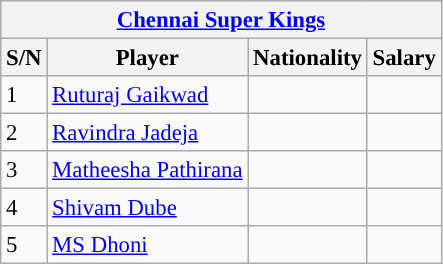<table class="wikitable" style="font-size:95%;">
<tr>
<th scope="colgroup" colspan="4" style="background:#"><a href='#'><span>Chennai Super Kings</span></a></th>
</tr>
<tr>
<th scope="col">S/N</th>
<th scope="col">Player</th>
<th scope="col">Nationality</th>
<th scope="col">Salary</th>
</tr>
<tr>
<td>1</td>
<td><a href='#'>Ruturaj Gaikwad</a></td>
<td></td>
<td></td>
</tr>
<tr>
<td>2</td>
<td><a href='#'>Ravindra Jadeja</a></td>
<td></td>
<td></td>
</tr>
<tr>
<td>3</td>
<td><a href='#'>Matheesha Pathirana</a></td>
<td></td>
<td></td>
</tr>
<tr>
<td>4</td>
<td><a href='#'>Shivam Dube</a></td>
<td></td>
<td></td>
</tr>
<tr>
<td>5</td>
<td><a href='#'>MS Dhoni</a></td>
<td></td>
<td></td>
</tr>
</table>
